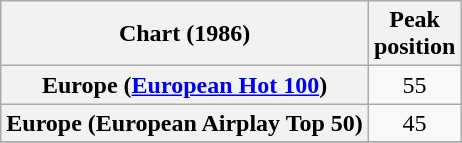<table class="wikitable sortable plainrowheaders" style="text-align:left">
<tr>
<th scope="col">Chart (1986)</th>
<th scope="col">Peak<br>position</th>
</tr>
<tr>
<th scope="row">Europe (<a href='#'>European Hot 100</a>)</th>
<td align="center">55</td>
</tr>
<tr>
<th scope="row">Europe (European Airplay Top 50)</th>
<td style="text-align:center;">45</td>
</tr>
<tr>
</tr>
</table>
